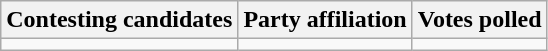<table class="wikitable sortable">
<tr>
<th>Contesting candidates</th>
<th>Party affiliation</th>
<th>Votes polled</th>
</tr>
<tr>
<td></td>
<td></td>
<td></td>
</tr>
</table>
